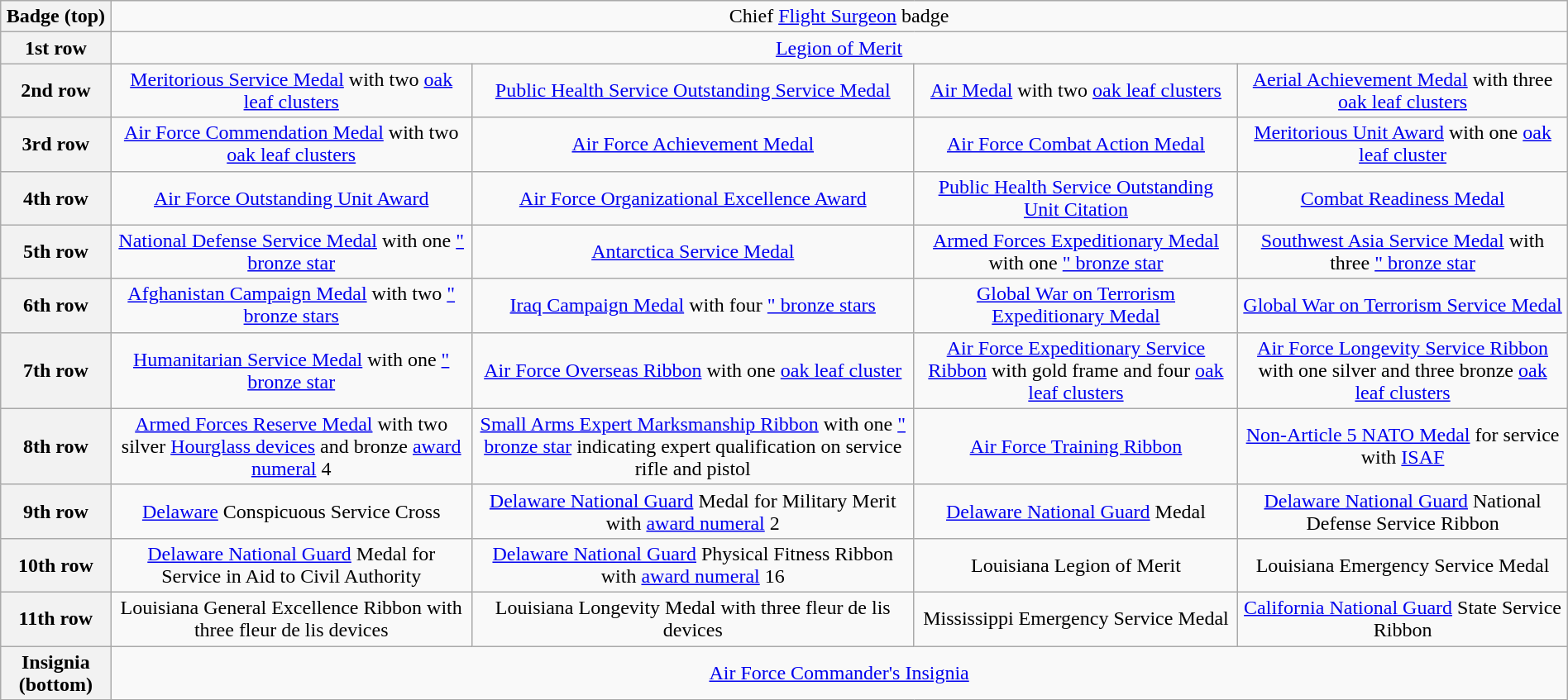<table class="wikitable" style="margin:1em auto; text-align:center;">
<tr>
<th>Badge (top)</th>
<td colspan="8" style="text-align:center">Chief <a href='#'>Flight Surgeon</a> badge</td>
</tr>
<tr>
<th>1st row</th>
<td colspan="8" style="text-align:center"><a href='#'>Legion of Merit</a></td>
</tr>
<tr>
<th>2nd row</th>
<td><a href='#'>Meritorious Service Medal</a> with two <a href='#'>oak leaf clusters</a></td>
<td><a href='#'>Public Health Service Outstanding Service Medal</a></td>
<td><a href='#'>Air Medal</a> with two <a href='#'>oak leaf clusters</a></td>
<td><a href='#'>Aerial Achievement Medal</a> with three <a href='#'>oak leaf clusters</a></td>
</tr>
<tr>
<th>3rd row</th>
<td><a href='#'>Air Force Commendation Medal</a> with two <a href='#'>oak leaf clusters</a></td>
<td><a href='#'>Air Force Achievement Medal</a></td>
<td><a href='#'>Air Force Combat Action Medal</a></td>
<td><a href='#'>Meritorious Unit Award</a> with one <a href='#'>oak leaf cluster</a></td>
</tr>
<tr>
<th>4th row</th>
<td><a href='#'>Air Force Outstanding Unit Award</a></td>
<td><a href='#'>Air Force Organizational Excellence Award</a></td>
<td><a href='#'>Public Health Service Outstanding Unit Citation</a></td>
<td><a href='#'>Combat Readiness Medal</a></td>
</tr>
<tr>
<th>5th row</th>
<td><a href='#'>National Defense Service Medal</a> with one <a href='#'>" bronze star</a></td>
<td><a href='#'>Antarctica Service Medal</a></td>
<td><a href='#'>Armed Forces Expeditionary Medal</a> with one <a href='#'>" bronze star</a></td>
<td><a href='#'>Southwest Asia Service Medal</a> with three <a href='#'>" bronze star</a></td>
</tr>
<tr>
<th>6th row</th>
<td><a href='#'>Afghanistan Campaign Medal</a> with two <a href='#'>" bronze stars</a></td>
<td><a href='#'>Iraq Campaign Medal</a> with four <a href='#'>" bronze stars</a></td>
<td><a href='#'>Global War on Terrorism Expeditionary Medal</a></td>
<td><a href='#'>Global War on Terrorism Service Medal</a></td>
</tr>
<tr>
<th>7th row</th>
<td><a href='#'>Humanitarian Service Medal</a> with one <a href='#'>" bronze star</a></td>
<td><a href='#'>Air Force Overseas Ribbon</a> with one <a href='#'>oak leaf cluster</a></td>
<td><a href='#'>Air Force Expeditionary Service Ribbon</a> with gold frame and four <a href='#'>oak leaf clusters</a></td>
<td><a href='#'>Air Force Longevity Service Ribbon</a> with one silver and three bronze <a href='#'>oak leaf clusters</a></td>
</tr>
<tr>
<th>8th row</th>
<td><a href='#'>Armed Forces Reserve Medal</a> with two silver <a href='#'>Hourglass devices</a> and bronze <a href='#'>award numeral</a> 4</td>
<td><a href='#'>Small Arms Expert Marksmanship Ribbon</a> with one <a href='#'>" bronze star</a> indicating expert qualification on service rifle and pistol</td>
<td><a href='#'>Air Force Training Ribbon</a></td>
<td><a href='#'>Non-Article 5 NATO Medal</a> for service with <a href='#'>ISAF</a></td>
</tr>
<tr>
<th>9th row</th>
<td><a href='#'>Delaware</a> Conspicuous Service Cross</td>
<td><a href='#'>Delaware National Guard</a> Medal for Military Merit with <a href='#'>award numeral</a> 2</td>
<td><a href='#'>Delaware National Guard</a> Medal</td>
<td><a href='#'>Delaware National Guard</a> National Defense Service Ribbon</td>
</tr>
<tr>
<th>10th row</th>
<td><a href='#'>Delaware National Guard</a> Medal for Service in Aid to Civil Authority</td>
<td><a href='#'>Delaware National Guard</a> Physical Fitness Ribbon with <a href='#'>award numeral</a> 16</td>
<td>Louisiana Legion of Merit</td>
<td>Louisiana Emergency Service Medal</td>
</tr>
<tr>
<th>11th row</th>
<td>Louisiana General Excellence Ribbon with three fleur de lis devices</td>
<td>Louisiana Longevity Medal with three fleur de lis devices</td>
<td>Mississippi Emergency Service Medal</td>
<td><a href='#'>California National Guard</a> State Service Ribbon</td>
</tr>
<tr>
<th>Insignia (bottom)</th>
<td colspan="8" style="text-align:center"><a href='#'>Air Force Commander's Insignia</a></td>
</tr>
</table>
